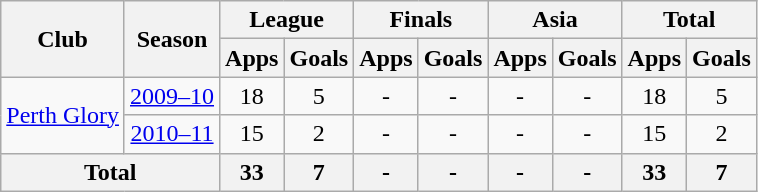<table class="wikitable" style="text-align: center;">
<tr>
<th rowspan="2">Club</th>
<th rowspan="2">Season</th>
<th colspan="2">League</th>
<th colspan="2">Finals</th>
<th colspan="2">Asia</th>
<th colspan="2">Total</th>
</tr>
<tr>
<th>Apps</th>
<th>Goals</th>
<th>Apps</th>
<th>Goals</th>
<th>Apps</th>
<th>Goals</th>
<th>Apps</th>
<th>Goals</th>
</tr>
<tr>
<td rowspan="2"><a href='#'>Perth Glory</a></td>
<td><a href='#'>2009–10</a></td>
<td>18</td>
<td>5</td>
<td>-</td>
<td>-</td>
<td>-</td>
<td>-</td>
<td>18</td>
<td>5</td>
</tr>
<tr>
<td><a href='#'>2010–11</a></td>
<td>15</td>
<td>2</td>
<td>-</td>
<td>-</td>
<td>-</td>
<td>-</td>
<td>15</td>
<td>2</td>
</tr>
<tr>
<th colspan="2">Total</th>
<th>33</th>
<th>7</th>
<th>-</th>
<th>-</th>
<th>-</th>
<th>-</th>
<th>33</th>
<th>7</th>
</tr>
</table>
